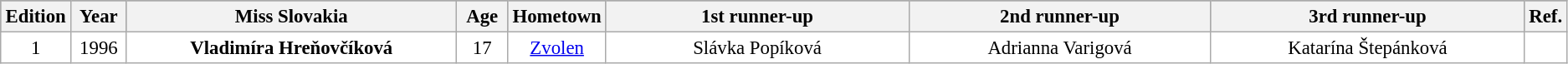<table class="wikitable sortable" style="margin: 1em 1em 1em 0; background: #FFFFFF; border: 1px #aaa solid; border-collapse: collapse; font-size: 95%; text-align:center;" |>
<tr style=" background:#787878;">
<th width="50">Edition</th>
<th width="50">Year</th>
<th width="550">Miss Slovakia<br></th>
<th width="50">Age</th>
<th width="50">Hometown</th>
<th width="550">1st runner-up<br></th>
<th width="550">2nd runner-up<br></th>
<th width="550">3rd runner-up<br></th>
<th width="20">Ref.</th>
</tr>
<tr style="text-align:center;">
<td>1</td>
<td>1996</td>
<td><strong>Vladimíra Hreňovčíková</strong></td>
<td>17</td>
<td><a href='#'>Zvolen</a></td>
<td>Slávka Popíková</td>
<td>Adrianna Varigová</td>
<td>Katarína Štepánková</td>
<td></td>
</tr>
</table>
